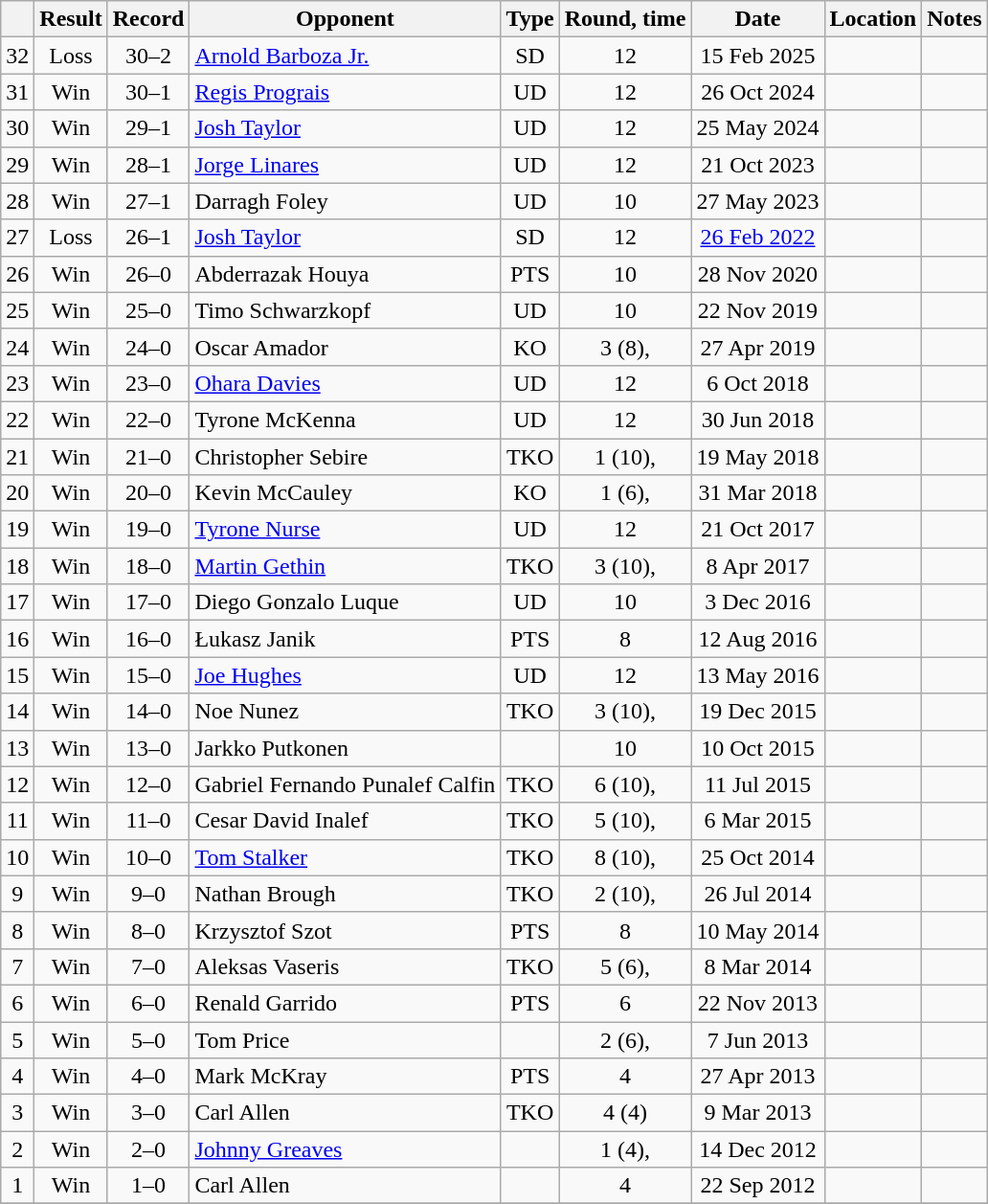<table class="wikitable" style="text-align:center">
<tr>
<th></th>
<th>Result</th>
<th>Record</th>
<th>Opponent</th>
<th>Type</th>
<th>Round, time</th>
<th>Date</th>
<th>Location</th>
<th>Notes</th>
</tr>
<tr>
<td>32</td>
<td>Loss</td>
<td>30–2</td>
<td align=left><a href='#'>Arnold Barboza Jr.</a></td>
<td>SD</td>
<td>12</td>
<td>15 Feb 2025</td>
<td align=left></td>
<td align=left></td>
</tr>
<tr>
<td>31</td>
<td>Win</td>
<td>30–1</td>
<td align=left><a href='#'>Regis Prograis</a></td>
<td>UD</td>
<td>12</td>
<td>26 Oct 2024</td>
<td align=left></td>
<td align=left></td>
</tr>
<tr>
<td>30</td>
<td>Win</td>
<td>29–1</td>
<td align=left><a href='#'>Josh Taylor</a></td>
<td>UD</td>
<td>12</td>
<td>25 May 2024</td>
<td align=left></td>
<td></td>
</tr>
<tr>
<td>29</td>
<td>Win</td>
<td>28–1</td>
<td align=left><a href='#'>Jorge Linares</a></td>
<td>UD</td>
<td>12</td>
<td>21 Oct 2023</td>
<td align=left></td>
<td></td>
</tr>
<tr>
<td>28</td>
<td>Win</td>
<td>27–1</td>
<td align=left>Darragh Foley</td>
<td>UD</td>
<td>10</td>
<td>27 May 2023</td>
<td align=left></td>
<td align=left></td>
</tr>
<tr>
<td>27</td>
<td>Loss</td>
<td>26–1</td>
<td align=left><a href='#'>Josh Taylor</a></td>
<td>SD</td>
<td>12</td>
<td><a href='#'>26 Feb 2022</a></td>
<td align=left></td>
<td align=left></td>
</tr>
<tr>
<td>26</td>
<td>Win</td>
<td>26–0</td>
<td align=left>Abderrazak Houya</td>
<td>PTS</td>
<td>10</td>
<td>28 Nov 2020</td>
<td align=left></td>
<td></td>
</tr>
<tr>
<td>25</td>
<td>Win</td>
<td>25–0</td>
<td align=left>Timo Schwarzkopf</td>
<td>UD</td>
<td>10</td>
<td>22 Nov 2019</td>
<td align=left></td>
<td></td>
</tr>
<tr>
<td>24</td>
<td>Win</td>
<td>24–0</td>
<td align=left>Oscar Amador</td>
<td>KO</td>
<td>3 (8), </td>
<td>27 Apr 2019</td>
<td align=left></td>
<td></td>
</tr>
<tr>
<td>23</td>
<td>Win</td>
<td>23–0</td>
<td align=left><a href='#'>Ohara Davies</a></td>
<td>UD</td>
<td>12</td>
<td>6 Oct 2018</td>
<td align=left></td>
<td align=left></td>
</tr>
<tr>
<td>22</td>
<td>Win</td>
<td>22–0</td>
<td align=left>Tyrone McKenna</td>
<td>UD</td>
<td>12</td>
<td>30 Jun 2018</td>
<td align=left></td>
<td align=left></td>
</tr>
<tr>
<td>21</td>
<td>Win</td>
<td>21–0</td>
<td align=left>Christopher Sebire</td>
<td>TKO</td>
<td>1 (10), </td>
<td>19 May 2018</td>
<td align=left></td>
<td align=left></td>
</tr>
<tr>
<td>20</td>
<td>Win</td>
<td>20–0</td>
<td align=left>Kevin McCauley</td>
<td>KO</td>
<td>1 (6), </td>
<td>31 Mar 2018</td>
<td align=left></td>
<td></td>
</tr>
<tr>
<td>19</td>
<td>Win</td>
<td>19–0</td>
<td align=left><a href='#'>Tyrone Nurse</a></td>
<td>UD</td>
<td>12</td>
<td>21 Oct 2017</td>
<td align=left></td>
<td align=left></td>
</tr>
<tr>
<td>18</td>
<td>Win</td>
<td>18–0</td>
<td align=left><a href='#'>Martin Gethin</a></td>
<td>TKO</td>
<td>3 (10), </td>
<td>8 Apr 2017</td>
<td align=left></td>
<td align=left></td>
</tr>
<tr>
<td>17</td>
<td>Win</td>
<td>17–0</td>
<td align=left>Diego Gonzalo Luque</td>
<td>UD</td>
<td>10</td>
<td>3 Dec 2016</td>
<td align=left></td>
<td align=left></td>
</tr>
<tr>
<td>16</td>
<td>Win</td>
<td>16–0</td>
<td align=left>Łukasz Janik</td>
<td>PTS</td>
<td>8</td>
<td>12 Aug 2016</td>
<td align=left></td>
<td></td>
</tr>
<tr>
<td>15</td>
<td>Win</td>
<td>15–0</td>
<td align=left><a href='#'>Joe Hughes</a></td>
<td>UD</td>
<td>12</td>
<td>13 May 2016</td>
<td align=left></td>
<td align=left></td>
</tr>
<tr>
<td>14</td>
<td>Win</td>
<td>14–0</td>
<td align=left>Noe Nunez</td>
<td>TKO</td>
<td>3 (10), </td>
<td>19 Dec 2015</td>
<td align=left></td>
<td align=left></td>
</tr>
<tr>
<td>13</td>
<td>Win</td>
<td>13–0</td>
<td align=left>Jarkko Putkonen</td>
<td></td>
<td>10</td>
<td>10 Oct 2015</td>
<td align=left></td>
<td align=left></td>
</tr>
<tr>
<td>12</td>
<td>Win</td>
<td>12–0</td>
<td align=left>Gabriel Fernando Punalef Calfin</td>
<td>TKO</td>
<td>6 (10), </td>
<td>11 Jul 2015</td>
<td align=left></td>
<td align=left></td>
</tr>
<tr>
<td>11</td>
<td>Win</td>
<td>11–0</td>
<td align=left>Cesar David Inalef</td>
<td>TKO</td>
<td>5 (10), </td>
<td>6 Mar 2015</td>
<td align=left></td>
<td align=left></td>
</tr>
<tr>
<td>10</td>
<td>Win</td>
<td>10–0</td>
<td align=left><a href='#'>Tom Stalker</a></td>
<td>TKO</td>
<td>8 (10), </td>
<td>25 Oct 2014</td>
<td align=left></td>
<td align=left></td>
</tr>
<tr>
<td>9</td>
<td>Win</td>
<td>9–0</td>
<td align=left>Nathan Brough</td>
<td>TKO</td>
<td>2 (10), </td>
<td>26 Jul 2014</td>
<td align=left></td>
<td align=left></td>
</tr>
<tr>
<td>8</td>
<td>Win</td>
<td>8–0</td>
<td align=left>Krzysztof Szot</td>
<td>PTS</td>
<td>8</td>
<td>10 May 2014</td>
<td align=left></td>
<td></td>
</tr>
<tr>
<td>7</td>
<td>Win</td>
<td>7–0</td>
<td align=left>Aleksas Vaseris</td>
<td>TKO</td>
<td>5 (6), </td>
<td>8 Mar 2014</td>
<td align=left></td>
<td></td>
</tr>
<tr>
<td>6</td>
<td>Win</td>
<td>6–0</td>
<td align=left>Renald Garrido</td>
<td>PTS</td>
<td>6</td>
<td>22 Nov 2013</td>
<td align=left></td>
<td></td>
</tr>
<tr>
<td>5</td>
<td>Win</td>
<td>5–0</td>
<td align=left>Tom Price</td>
<td></td>
<td>2 (6), </td>
<td>7 Jun 2013</td>
<td align=left></td>
<td></td>
</tr>
<tr>
<td>4</td>
<td>Win</td>
<td>4–0</td>
<td align=left>Mark McKray</td>
<td>PTS</td>
<td>4</td>
<td>27 Apr 2013</td>
<td align=left></td>
<td></td>
</tr>
<tr>
<td>3</td>
<td>Win</td>
<td>3–0</td>
<td align=left>Carl Allen</td>
<td>TKO</td>
<td>4 (4)</td>
<td>9 Mar 2013</td>
<td align=left></td>
<td></td>
</tr>
<tr>
<td>2</td>
<td>Win</td>
<td>2–0</td>
<td align=left><a href='#'>Johnny Greaves</a></td>
<td></td>
<td>1 (4), </td>
<td>14 Dec 2012</td>
<td align=left></td>
<td></td>
</tr>
<tr>
<td>1</td>
<td>Win</td>
<td>1–0</td>
<td align=left>Carl Allen</td>
<td></td>
<td>4</td>
<td>22 Sep 2012</td>
<td align=left></td>
<td></td>
</tr>
<tr>
</tr>
</table>
